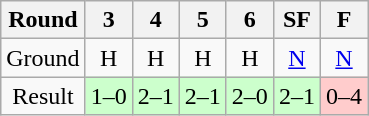<table class="wikitable" style="text-align:center">
<tr>
<th>Round</th>
<th>3</th>
<th>4</th>
<th>5</th>
<th>6</th>
<th>SF</th>
<th>F</th>
</tr>
<tr>
<td>Ground</td>
<td>H</td>
<td>H</td>
<td>H</td>
<td>H</td>
<td><a href='#'>N</a></td>
<td><a href='#'>N</a></td>
</tr>
<tr>
<td>Result</td>
<td bgcolor="#CCFFCC">1–0</td>
<td bgcolor="#CCFFCC">2–1</td>
<td bgcolor="#CCFFCC">2–1</td>
<td bgcolor="#CCFFCC">2–0</td>
<td bgcolor="#CCFFCC">2–1</td>
<td bgcolor="#FFCCCC">0–4</td>
</tr>
</table>
